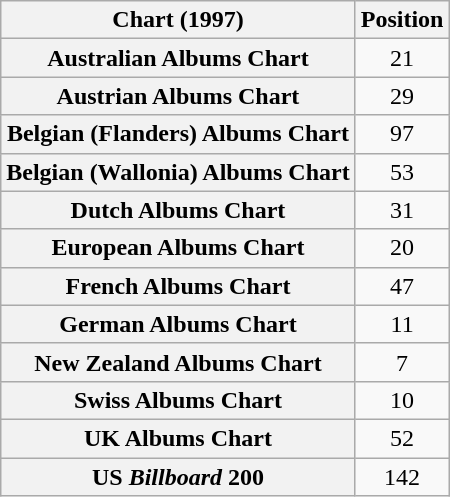<table class="wikitable plainrowheaders sortable" style="text-align:center;">
<tr>
<th>Chart (1997)</th>
<th>Position</th>
</tr>
<tr>
<th scope="row">Australian Albums Chart</th>
<td>21</td>
</tr>
<tr>
<th scope="row">Austrian Albums Chart</th>
<td>29</td>
</tr>
<tr>
<th scope="row">Belgian (Flanders) Albums Chart</th>
<td>97</td>
</tr>
<tr>
<th scope="row">Belgian (Wallonia) Albums Chart</th>
<td>53</td>
</tr>
<tr>
<th scope="row">Dutch Albums Chart</th>
<td>31</td>
</tr>
<tr>
<th scope="row">European Albums Chart</th>
<td>20</td>
</tr>
<tr>
<th scope="row">French Albums Chart</th>
<td>47</td>
</tr>
<tr>
<th scope="row">German Albums Chart</th>
<td align="center">11</td>
</tr>
<tr>
<th scope="row">New Zealand Albums Chart</th>
<td>7</td>
</tr>
<tr>
<th scope="row">Swiss Albums Chart</th>
<td>10</td>
</tr>
<tr>
<th scope="row">UK Albums Chart</th>
<td>52</td>
</tr>
<tr>
<th scope="row">US <em>Billboard</em> 200</th>
<td>142</td>
</tr>
</table>
